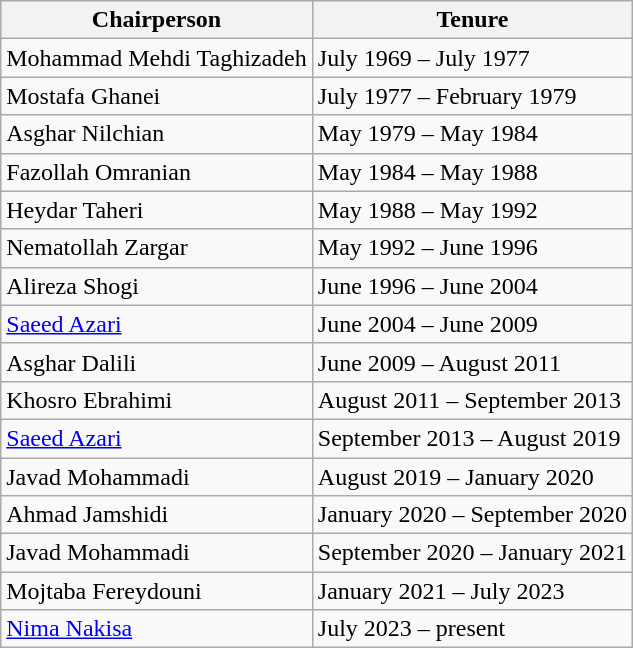<table class="wikitable" style="text-align: left">
<tr>
<th>Chairperson</th>
<th>Tenure</th>
</tr>
<tr>
<td> Mohammad Mehdi Taghizadeh</td>
<td><div>July 1969 – July 1977</div></td>
</tr>
<tr>
<td> Mostafa Ghanei</td>
<td><div>July 1977 – February 1979</div></td>
</tr>
<tr>
<td> Asghar Nilchian</td>
<td><div>May 1979 – May 1984</div></td>
</tr>
<tr>
<td> Fazollah Omranian</td>
<td><div>May 1984 – May 1988</div></td>
</tr>
<tr>
<td> Heydar Taheri</td>
<td><div>May 1988 – May 1992 </div></td>
</tr>
<tr>
<td> Nematollah Zargar</td>
<td><div>May 1992 – June 1996</div></td>
</tr>
<tr>
<td> Alireza Shogi</td>
<td><div>June 1996 – June 2004  </div></td>
</tr>
<tr>
<td> <a href='#'>Saeed Azari</a></td>
<td><div>June 2004 – June 2009</div></td>
</tr>
<tr>
<td> Asghar Dalili</td>
<td><div>June 2009 – August 2011</div></td>
</tr>
<tr>
<td> Khosro Ebrahimi</td>
<td><div>August 2011 – September 2013</div></td>
</tr>
<tr>
<td> <a href='#'>Saeed Azari</a></td>
<td><div>September 2013 – August 2019</div></td>
</tr>
<tr>
<td> Javad Mohammadi</td>
<td><div> August 2019 – January 2020</div></td>
</tr>
<tr>
<td> Ahmad Jamshidi</td>
<td><div> January 2020 – September 2020</div></td>
</tr>
<tr>
<td> Javad Mohammadi</td>
<td><div> September 2020 – January 2021</div></td>
</tr>
<tr>
<td> Mojtaba Fereydouni</td>
<td><div> January 2021 – July 2023</div></td>
</tr>
<tr>
<td> <a href='#'>Nima Nakisa</a></td>
<td><div> July 2023 – present</div></td>
</tr>
</table>
